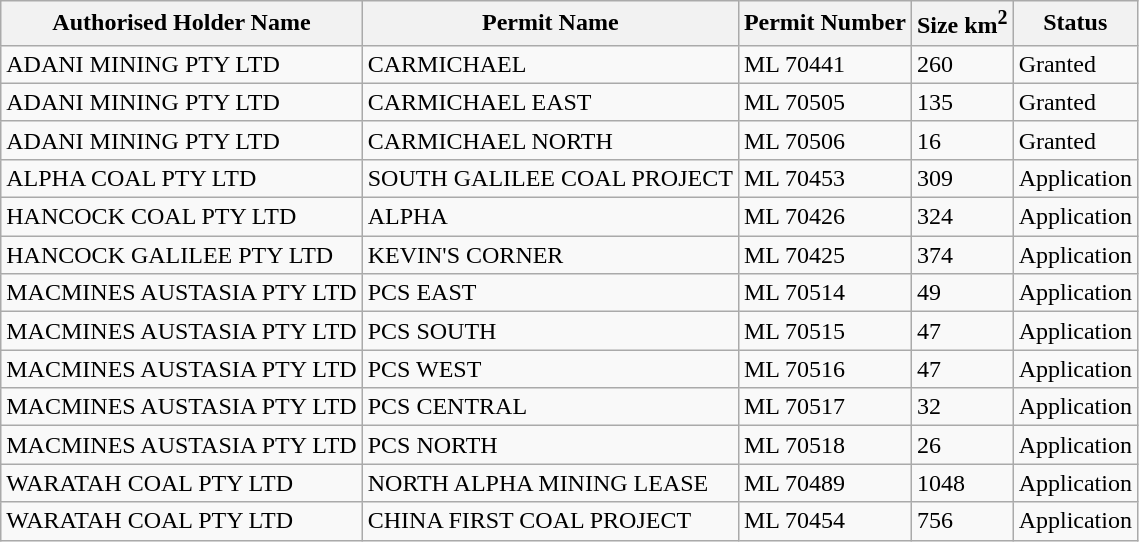<table class="wikitable">
<tr>
<th>Authorised Holder Name</th>
<th>Permit Name</th>
<th>Permit Number</th>
<th>Size km<sup>2</sup></th>
<th>Status</th>
</tr>
<tr>
<td>ADANI MINING PTY LTD</td>
<td>CARMICHAEL</td>
<td>ML 70441</td>
<td>260</td>
<td>Granted</td>
</tr>
<tr>
<td>ADANI MINING PTY LTD</td>
<td>CARMICHAEL EAST</td>
<td>ML 70505</td>
<td>135</td>
<td>Granted</td>
</tr>
<tr>
<td>ADANI MINING PTY LTD</td>
<td>CARMICHAEL NORTH</td>
<td>ML 70506</td>
<td>16</td>
<td>Granted</td>
</tr>
<tr>
<td>ALPHA COAL PTY LTD</td>
<td>SOUTH GALILEE COAL PROJECT</td>
<td>ML 70453</td>
<td>309</td>
<td>Application</td>
</tr>
<tr>
<td>HANCOCK COAL PTY LTD</td>
<td>ALPHA</td>
<td>ML 70426</td>
<td>324</td>
<td>Application</td>
</tr>
<tr>
<td>HANCOCK GALILEE PTY LTD</td>
<td>KEVIN'S CORNER</td>
<td>ML 70425</td>
<td>374</td>
<td>Application</td>
</tr>
<tr>
<td>MACMINES AUSTASIA PTY LTD</td>
<td>PCS EAST</td>
<td>ML 70514</td>
<td>49</td>
<td>Application</td>
</tr>
<tr>
<td>MACMINES AUSTASIA PTY LTD</td>
<td>PCS SOUTH</td>
<td>ML 70515</td>
<td>47</td>
<td>Application</td>
</tr>
<tr>
<td>MACMINES AUSTASIA PTY LTD</td>
<td>PCS WEST</td>
<td>ML 70516</td>
<td>47</td>
<td>Application</td>
</tr>
<tr>
<td>MACMINES AUSTASIA PTY LTD</td>
<td>PCS CENTRAL</td>
<td>ML 70517</td>
<td>32</td>
<td>Application</td>
</tr>
<tr>
<td>MACMINES AUSTASIA PTY LTD</td>
<td>PCS NORTH</td>
<td>ML 70518</td>
<td>26</td>
<td>Application</td>
</tr>
<tr>
<td>WARATAH COAL PTY LTD</td>
<td>NORTH ALPHA MINING LEASE</td>
<td>ML 70489</td>
<td>1048</td>
<td>Application</td>
</tr>
<tr>
<td>WARATAH COAL PTY LTD</td>
<td>CHINA FIRST COAL PROJECT</td>
<td>ML 70454</td>
<td>756</td>
<td>Application</td>
</tr>
</table>
